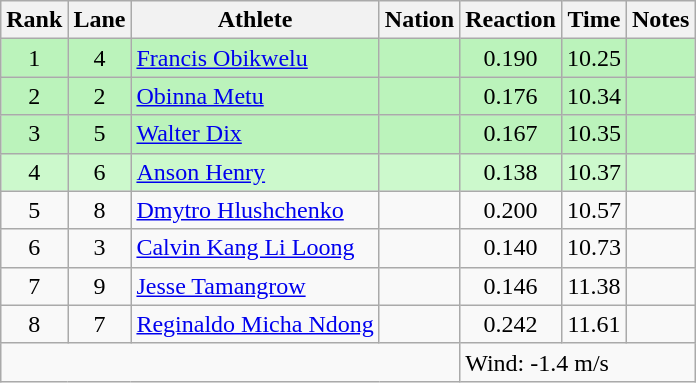<table class="wikitable sortable" style="text-align:center">
<tr>
<th>Rank</th>
<th>Lane</th>
<th>Athlete</th>
<th>Nation</th>
<th>Reaction</th>
<th>Time</th>
<th>Notes</th>
</tr>
<tr bgcolor=bbf3bb>
<td>1</td>
<td>4</td>
<td align="left"><a href='#'>Francis Obikwelu</a></td>
<td align="left"></td>
<td>0.190</td>
<td>10.25</td>
<td></td>
</tr>
<tr bgcolor=bbf3bb>
<td>2</td>
<td>2</td>
<td align="left"><a href='#'>Obinna Metu</a></td>
<td align="left"></td>
<td>0.176</td>
<td>10.34</td>
<td></td>
</tr>
<tr bgcolor=bbf3bb>
<td>3</td>
<td>5</td>
<td align="left"><a href='#'>Walter Dix</a></td>
<td align="left"></td>
<td>0.167</td>
<td>10.35</td>
<td></td>
</tr>
<tr bgcolor=ccf9cc>
<td>4</td>
<td>6</td>
<td align="left"><a href='#'>Anson Henry</a></td>
<td align="left"></td>
<td>0.138</td>
<td>10.37</td>
<td></td>
</tr>
<tr>
<td>5</td>
<td>8</td>
<td align="left"><a href='#'>Dmytro Hlushchenko</a></td>
<td align="left"></td>
<td>0.200</td>
<td>10.57</td>
<td></td>
</tr>
<tr>
<td>6</td>
<td>3</td>
<td align="left"><a href='#'>Calvin Kang Li Loong</a></td>
<td align="left"></td>
<td>0.140</td>
<td>10.73</td>
<td></td>
</tr>
<tr>
<td>7</td>
<td>9</td>
<td align="left"><a href='#'>Jesse Tamangrow</a></td>
<td align="left"></td>
<td>0.146</td>
<td>11.38</td>
<td></td>
</tr>
<tr>
<td>8</td>
<td>7</td>
<td align="left"><a href='#'>Reginaldo Micha Ndong</a></td>
<td align="left"></td>
<td>0.242</td>
<td>11.61</td>
<td></td>
</tr>
<tr>
<td colspan=4></td>
<td colspan=4 align=left>Wind: -1.4 m/s</td>
</tr>
</table>
